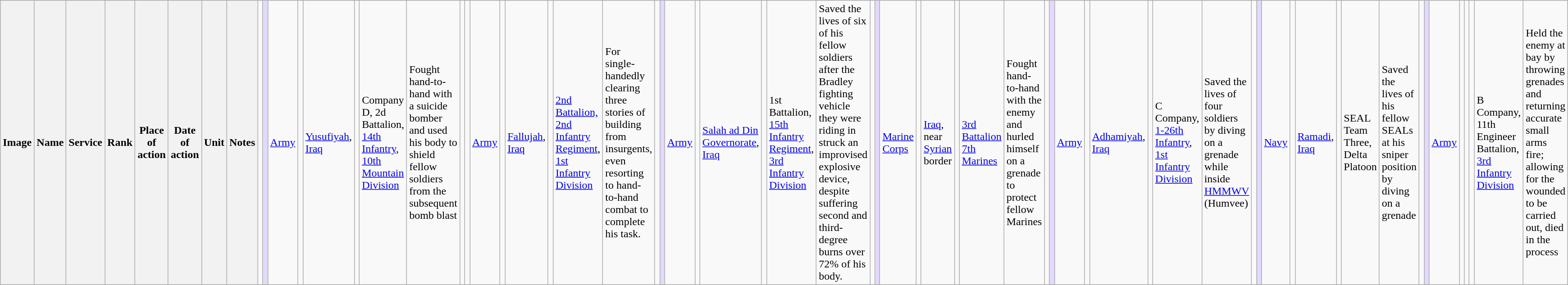<table class="wikitable sortable" width="98%">
<tr>
<th class="unsortable">Image</th>
<th>Name</th>
<th>Service</th>
<th>Rank</th>
<th>Place of action</th>
<th>Date of action</th>
<th>Unit</th>
<th class="unsortable">Notes<br></th>
<td></td>
<td style="background:#e3d9ff;"></td>
<td><a href='#'>Army</a></td>
<td></td>
<td><a href='#'>Yusufiyah</a>, <a href='#'>Iraq</a></td>
<td></td>
<td>Company D, 2d Battalion, <a href='#'>14th Infantry</a>, <a href='#'>10th Mountain Division</a></td>
<td>Fought hand-to-hand with a suicide bomber and used his body to shield fellow soldiers from the subsequent bomb blast<br></td>
<td></td>
<td></td>
<td><a href='#'>Army</a></td>
<td></td>
<td><a href='#'>Fallujah</a>, <a href='#'>Iraq</a></td>
<td></td>
<td><a href='#'>2nd Battalion, 2nd Infantry Regiment</a>, <a href='#'>1st Infantry Division</a></td>
<td>For single-handedly clearing three stories of building from insurgents, even resorting to hand-to-hand combat to complete his task.<br></td>
<td></td>
<td style="background:#e3d9ff;"></td>
<td><a href='#'>Army</a></td>
<td></td>
<td><a href='#'>Salah ad Din Governorate</a>, <a href='#'>Iraq</a></td>
<td></td>
<td>1st Battalion, <a href='#'>15th Infantry Regiment</a>, <a href='#'>3rd Infantry Division</a></td>
<td>Saved the lives of six of his fellow soldiers after the Bradley fighting vehicle they were riding in struck an improvised explosive device, despite suffering second and third-degree burns over 72% of his body.<br></td>
<td></td>
<td style="background:#e3d9ff;"></td>
<td><a href='#'>Marine Corps</a></td>
<td></td>
<td><a href='#'>Iraq</a>, near <a href='#'>Syrian</a> border</td>
<td></td>
<td><a href='#'>3rd Battalion 7th Marines</a></td>
<td>Fought hand-to-hand with the enemy and hurled himself on a grenade to protect fellow Marines<br></td>
<td></td>
<td style="background:#e3d9ff;"></td>
<td><a href='#'>Army</a></td>
<td></td>
<td><a href='#'>Adhamiyah</a>, <a href='#'>Iraq</a></td>
<td></td>
<td>C Company, <a href='#'>1-26th Infantry</a>, <a href='#'>1st Infantry Division</a></td>
<td>Saved the lives of four soldiers by diving on a grenade while inside <a href='#'>HMMWV</a> (Humvee)<br></td>
<td></td>
<td style="background:#e3d9ff;"></td>
<td><a href='#'>Navy</a></td>
<td></td>
<td><a href='#'>Ramadi</a>, <a href='#'>Iraq</a></td>
<td></td>
<td>SEAL Team Three, Delta Platoon</td>
<td>Saved the lives of his fellow SEALs at his sniper position by diving on a grenade<br></td>
<td></td>
<td style="background:#e3d9ff;"></td>
<td><a href='#'>Army</a></td>
<td></td>
<td></td>
<td></td>
<td>B Company, 11th Engineer Battalion, <a href='#'>3rd Infantry Division</a></td>
<td>Held the enemy at bay by throwing grenades and returning accurate small arms fire; allowing for the wounded to be carried out, died in the process</td>
</tr>
</table>
